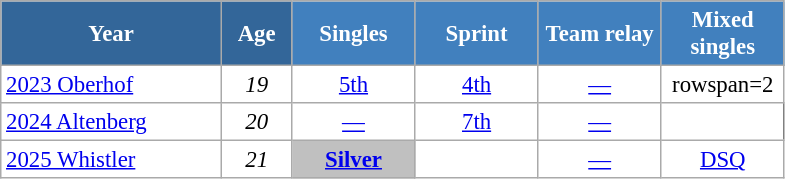<table class="wikitable" style="font-size:95%; text-align:center; border:grey solid 1px; border-collapse:collapse; background:#ffffff;">
<tr>
<th style="background-color:#369; color:white; width:140px;">Year</th>
<th style="background-color:#369; color:white; width:40px;">Age</th>
<th style="background-color:#4180be; color:white; width:75px;">Singles</th>
<th style="background-color:#4180be; color:white; width:75px;">Sprint</th>
<th style="background-color:#4180be; color:white; width:75px;">Team relay</th>
<th style="background-color:#4180be; color:white; width:75px;">Mixed singles</th>
</tr>
<tr>
<td align=left> <a href='#'>2023 Oberhof</a></td>
<td><em>19</em></td>
<td><a href='#'>5th</a></td>
<td><a href='#'>4th</a></td>
<td><a href='#'>—</a></td>
<td>rowspan=2 </td>
</tr>
<tr>
<td align=left> <a href='#'>2024 Altenberg</a></td>
<td><em>20</em></td>
<td><a href='#'>—</a></td>
<td><a href='#'>7th</a></td>
<td><a href='#'>—</a></td>
</tr>
<tr>
<td align=left> <a href='#'>2025 Whistler</a></td>
<td><em>21</em></td>
<td style="background:silver;"><a href='#'><strong>Silver</strong></a></td>
<td></td>
<td><a href='#'>—</a></td>
<td><a href='#'>DSQ</a></td>
</tr>
</table>
